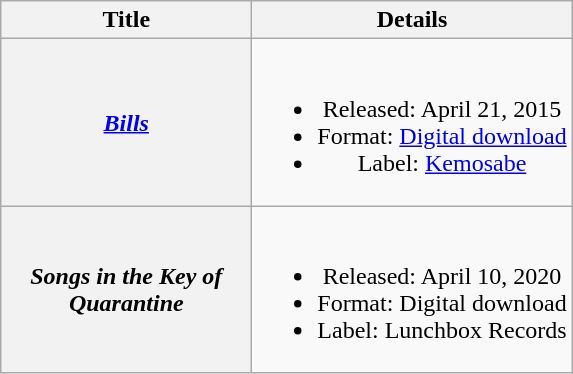<table class="wikitable plainrowheaders" style="text-align:center;">
<tr>
<th scope="col" style="width:10em;">Title</th>
<th scope="col">Details</th>
</tr>
<tr>
<th scope="row"><em><a href='#'>Bills</a></em></th>
<td><br><ul><li>Released: April 21, 2015</li><li>Format: <a href='#'>Digital download</a></li><li>Label: <a href='#'>Kemosabe</a></li></ul></td>
</tr>
<tr>
<th scope="row"><em>Songs in the Key of Quarantine</em></th>
<td><br><ul><li>Released: April 10, 2020</li><li>Format: Digital download</li><li>Label: Lunchbox Records</li></ul></td>
</tr>
</table>
